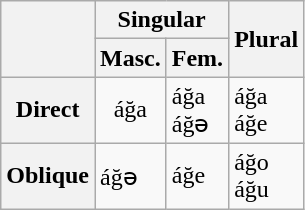<table class="wikitable">
<tr>
<th rowspan="2"></th>
<th colspan="2">Singular</th>
<th rowspan="2">Plural</th>
</tr>
<tr>
<th>Masc.</th>
<th>Fem.</th>
</tr>
<tr>
<th><strong>Direct</strong></th>
<td align="center">áğa</td>
<td>áğa<br>áğә</td>
<td>áğa<br>áğe</td>
</tr>
<tr>
<th><strong>Oblique</strong></th>
<td>áğә</td>
<td>áğe</td>
<td>áğo<br>áğu</td>
</tr>
</table>
